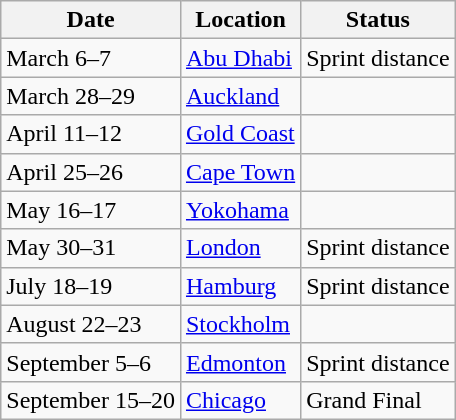<table class="wikitable">
<tr>
<th>Date</th>
<th>Location</th>
<th>Status</th>
</tr>
<tr>
<td>March 6–7</td>
<td> <a href='#'>Abu Dhabi</a></td>
<td>Sprint distance</td>
</tr>
<tr>
<td>March 28–29</td>
<td> <a href='#'>Auckland</a></td>
<td></td>
</tr>
<tr>
<td>April 11–12</td>
<td> <a href='#'>Gold Coast</a></td>
<td></td>
</tr>
<tr>
<td>April 25–26</td>
<td> <a href='#'>Cape Town</a></td>
<td></td>
</tr>
<tr>
<td>May 16–17</td>
<td> <a href='#'>Yokohama</a></td>
<td></td>
</tr>
<tr>
<td>May 30–31</td>
<td> <a href='#'>London</a></td>
<td>Sprint distance</td>
</tr>
<tr>
<td>July 18–19</td>
<td> <a href='#'>Hamburg</a></td>
<td>Sprint distance</td>
</tr>
<tr>
<td>August 22–23</td>
<td> <a href='#'>Stockholm</a></td>
<td></td>
</tr>
<tr>
<td>September 5–6</td>
<td> <a href='#'>Edmonton</a></td>
<td>Sprint distance</td>
</tr>
<tr>
<td>September 15–20</td>
<td> <a href='#'>Chicago</a></td>
<td>Grand Final</td>
</tr>
</table>
